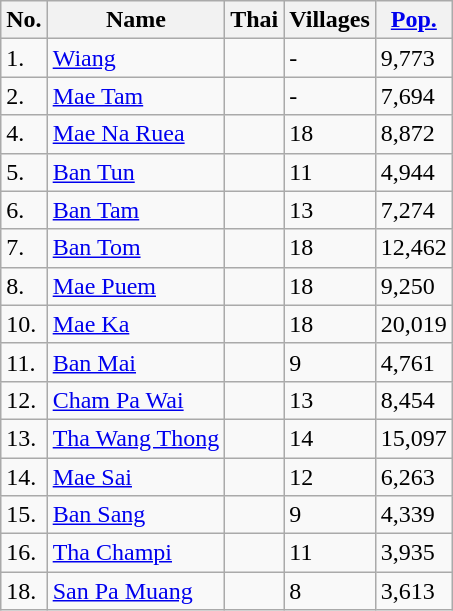<table class="wikitable sortable">
<tr>
<th>No.</th>
<th>Name</th>
<th>Thai</th>
<th>Villages</th>
<th><a href='#'>Pop.</a></th>
</tr>
<tr>
<td>1.</td>
<td><a href='#'>Wiang</a></td>
<td></td>
<td>-</td>
<td>9,773</td>
</tr>
<tr>
<td>2.</td>
<td><a href='#'>Mae Tam</a></td>
<td></td>
<td>-</td>
<td>7,694</td>
</tr>
<tr>
<td>4.</td>
<td><a href='#'>Mae Na Ruea</a></td>
<td></td>
<td>18</td>
<td>8,872</td>
</tr>
<tr>
<td>5.</td>
<td><a href='#'>Ban Tun</a></td>
<td></td>
<td>11</td>
<td>4,944</td>
</tr>
<tr>
<td>6.</td>
<td><a href='#'>Ban Tam</a></td>
<td></td>
<td>13</td>
<td>7,274</td>
</tr>
<tr>
<td>7.</td>
<td><a href='#'>Ban Tom</a></td>
<td></td>
<td>18</td>
<td>12,462</td>
</tr>
<tr>
<td>8.</td>
<td><a href='#'>Mae Puem</a></td>
<td></td>
<td>18</td>
<td>9,250</td>
</tr>
<tr>
<td>10.</td>
<td><a href='#'>Mae Ka</a></td>
<td></td>
<td>18</td>
<td>20,019</td>
</tr>
<tr>
<td>11.</td>
<td><a href='#'>Ban Mai</a></td>
<td></td>
<td>9</td>
<td>4,761</td>
</tr>
<tr>
<td>12.</td>
<td><a href='#'>Cham Pa Wai</a></td>
<td></td>
<td>13</td>
<td>8,454</td>
</tr>
<tr>
<td>13.</td>
<td><a href='#'>Tha Wang Thong</a></td>
<td></td>
<td>14</td>
<td>15,097</td>
</tr>
<tr>
<td>14.</td>
<td><a href='#'>Mae Sai</a></td>
<td></td>
<td>12</td>
<td>6,263</td>
</tr>
<tr>
<td>15.</td>
<td><a href='#'>Ban Sang</a></td>
<td></td>
<td>9</td>
<td>4,339</td>
</tr>
<tr>
<td>16.</td>
<td><a href='#'>Tha Champi</a></td>
<td></td>
<td>11</td>
<td>3,935</td>
</tr>
<tr>
<td>18.</td>
<td><a href='#'>San Pa Muang</a></td>
<td></td>
<td>8</td>
<td>3,613</td>
</tr>
</table>
